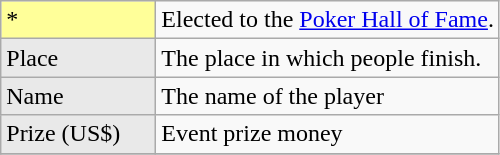<table class="wikitable">
<tr>
<td style="background-color:#FFFF99; width:6em;">*</td>
<td>Elected to the <a href='#'>Poker Hall of Fame</a>.</td>
</tr>
<tr>
<td style="background: #E9E9E9;">Place</td>
<td>The place in which people finish.</td>
</tr>
<tr>
<td style="background: #E9E9E9;">Name</td>
<td>The name of the player</td>
</tr>
<tr>
<td style="background: #E9E9E9;">Prize (US$)</td>
<td>Event prize money</td>
</tr>
<tr>
</tr>
</table>
